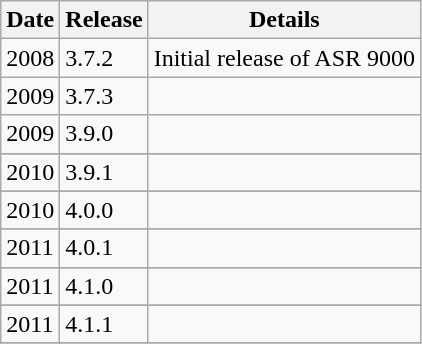<table class="wikitable">
<tr>
<th>Date</th>
<th>Release</th>
<th>Details</th>
</tr>
<tr>
<td>2008</td>
<td>3.7.2</td>
<td>Initial release of ASR 9000</td>
</tr>
<tr>
<td>2009</td>
<td>3.7.3</td>
<td></td>
</tr>
<tr>
<td>2009</td>
<td>3.9.0</td>
<td></td>
</tr>
<tr>
</tr>
<tr>
<td>2010</td>
<td>3.9.1</td>
<td></td>
</tr>
<tr>
</tr>
<tr>
<td>2010</td>
<td>4.0.0</td>
<td></td>
</tr>
<tr>
</tr>
<tr>
<td>2011</td>
<td>4.0.1</td>
<td></td>
</tr>
<tr>
</tr>
<tr>
<td>2011</td>
<td>4.1.0</td>
<td></td>
</tr>
<tr>
</tr>
<tr>
<td>2011</td>
<td>4.1.1</td>
<td></td>
</tr>
<tr>
</tr>
</table>
